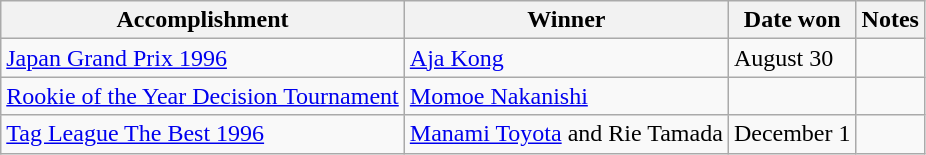<table class="wikitable">
<tr>
<th>Accomplishment</th>
<th>Winner</th>
<th>Date won</th>
<th>Notes</th>
</tr>
<tr>
<td><a href='#'> Japan Grand Prix 1996</a></td>
<td><a href='#'>Aja Kong</a></td>
<td>August 30</td>
</tr>
<tr>
<td><a href='#'>Rookie of the Year Decision Tournament</a></td>
<td><a href='#'>Momoe Nakanishi</a></td>
<td></td>
<td></td>
</tr>
<tr>
<td><a href='#'> Tag League The Best 1996</a></td>
<td><a href='#'>Manami Toyota</a> and Rie Tamada</td>
<td>December 1</td>
<td></td>
</tr>
</table>
